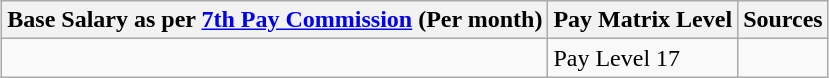<table class="wikitable mw-collapsible" style="margin: 1ex 0 1ex 1ex; ">
<tr>
<th>Base Salary as per <a href='#'>7th Pay Commission</a> (Per month)</th>
<th>Pay Matrix Level</th>
<th>Sources</th>
</tr>
<tr>
<td></td>
<td>Pay Level 17</td>
<td></td>
</tr>
</table>
